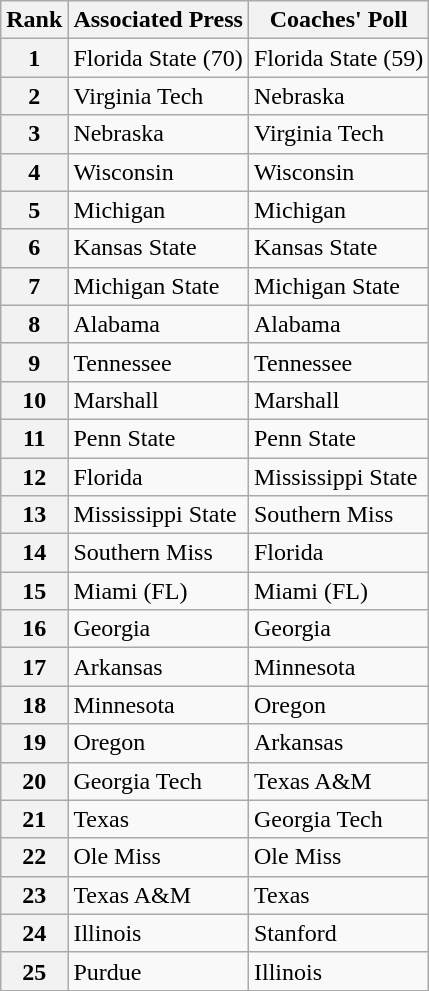<table class="wikitable">
<tr>
<th>Rank</th>
<th>Associated Press</th>
<th colspan'"1">Coaches' Poll</th>
</tr>
<tr>
<th>1</th>
<td>Florida State (70)</td>
<td>Florida State (59)</td>
</tr>
<tr>
<th>2</th>
<td>Virginia Tech</td>
<td>Nebraska</td>
</tr>
<tr>
<th>3</th>
<td>Nebraska</td>
<td>Virginia Tech</td>
</tr>
<tr>
<th>4</th>
<td>Wisconsin</td>
<td>Wisconsin</td>
</tr>
<tr>
<th>5</th>
<td>Michigan</td>
<td>Michigan</td>
</tr>
<tr>
<th>6</th>
<td>Kansas State</td>
<td>Kansas State</td>
</tr>
<tr>
<th>7</th>
<td>Michigan State</td>
<td>Michigan State</td>
</tr>
<tr>
<th>8</th>
<td>Alabama</td>
<td>Alabama</td>
</tr>
<tr>
<th>9</th>
<td>Tennessee</td>
<td>Tennessee</td>
</tr>
<tr>
<th>10</th>
<td>Marshall</td>
<td>Marshall</td>
</tr>
<tr>
<th>11</th>
<td>Penn State</td>
<td>Penn State</td>
</tr>
<tr>
<th>12</th>
<td>Florida</td>
<td>Mississippi State</td>
</tr>
<tr>
<th>13</th>
<td>Mississippi State</td>
<td>Southern Miss</td>
</tr>
<tr>
<th>14</th>
<td>Southern Miss</td>
<td>Florida</td>
</tr>
<tr>
<th>15</th>
<td>Miami (FL)</td>
<td>Miami (FL)</td>
</tr>
<tr>
<th>16</th>
<td>Georgia</td>
<td>Georgia</td>
</tr>
<tr>
<th>17</th>
<td>Arkansas</td>
<td>Minnesota</td>
</tr>
<tr>
<th>18</th>
<td>Minnesota</td>
<td>Oregon</td>
</tr>
<tr>
<th>19</th>
<td>Oregon</td>
<td>Arkansas</td>
</tr>
<tr>
<th>20</th>
<td>Georgia Tech</td>
<td>Texas A&M</td>
</tr>
<tr>
<th>21</th>
<td>Texas</td>
<td>Georgia Tech</td>
</tr>
<tr>
<th>22</th>
<td>Ole Miss</td>
<td>Ole Miss</td>
</tr>
<tr>
<th>23</th>
<td>Texas A&M</td>
<td>Texas</td>
</tr>
<tr>
<th>24</th>
<td>Illinois</td>
<td>Stanford</td>
</tr>
<tr>
<th>25</th>
<td>Purdue</td>
<td>Illinois</td>
</tr>
<tr>
</tr>
</table>
